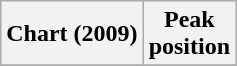<table class="wikitable plainrowheaders">
<tr>
<th>Chart (2009)</th>
<th>Peak<br>position</th>
</tr>
<tr>
</tr>
</table>
